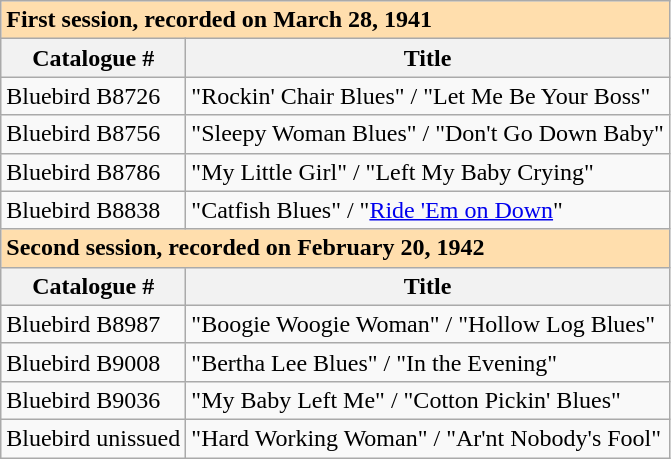<table class="wikitable">
<tr>
<td colspan="2" style="background:#ffdead; text-align:left;"><strong>First session, recorded on March 28, 1941</strong></td>
</tr>
<tr>
<th>Catalogue #</th>
<th>Title</th>
</tr>
<tr>
<td>Bluebird B8726</td>
<td>"Rockin' Chair Blues" / "Let Me Be Your Boss"</td>
</tr>
<tr>
<td>Bluebird B8756</td>
<td>"Sleepy Woman Blues" / "Don't Go Down Baby"</td>
</tr>
<tr>
<td>Bluebird B8786</td>
<td>"My Little Girl" / "Left My Baby Crying"</td>
</tr>
<tr>
<td>Bluebird B8838</td>
<td>"Catfish Blues" / "<a href='#'>Ride 'Em on Down</a>"</td>
</tr>
<tr>
<td colspan="2" style="background:#ffdead; text-align:left;"><strong>Second session, recorded on February 20, 1942</strong></td>
</tr>
<tr>
<th>Catalogue #</th>
<th>Title</th>
</tr>
<tr>
<td>Bluebird B8987</td>
<td>"Boogie Woogie Woman" / "Hollow Log Blues"</td>
</tr>
<tr>
<td>Bluebird B9008</td>
<td>"Bertha Lee Blues" / "In the Evening"</td>
</tr>
<tr>
<td>Bluebird B9036</td>
<td>"My Baby Left Me" / "Cotton Pickin' Blues"</td>
</tr>
<tr>
<td>Bluebird unissued</td>
<td>"Hard Working Woman" / "Ar'nt Nobody's Fool"</td>
</tr>
</table>
